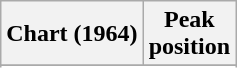<table class="wikitable sortable plainrowheaders" style="text-align:center;">
<tr>
<th scope="col">Chart (1964)</th>
<th scope="col">Peak<br>position</th>
</tr>
<tr>
</tr>
<tr>
</tr>
</table>
